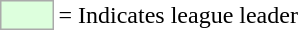<table>
<tr>
<td style="background:#DDFFDD; border:1px solid #aaa; width:2em;"></td>
<td>= Indicates league leader</td>
</tr>
</table>
